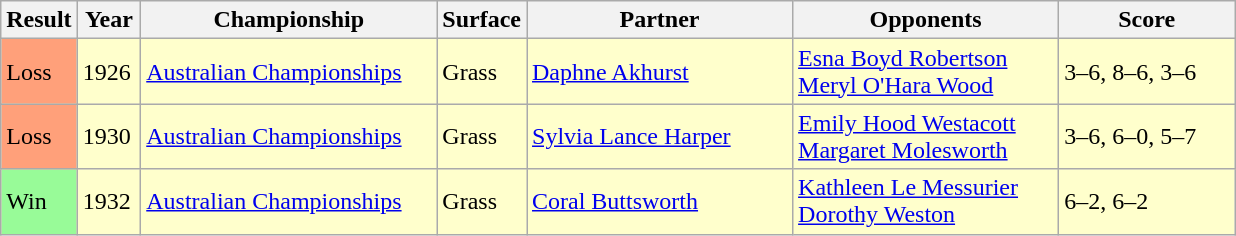<table class="sortable wikitable">
<tr>
<th style="width:40px">Result</th>
<th style="width:35px">Year</th>
<th style="width:190px">Championship</th>
<th style="width:50px">Surface</th>
<th style="width:170px">Partner</th>
<th style="width:170px">Opponents</th>
<th style="width:110px" class="unsortable">Score</th>
</tr>
<tr style="background:#ffc;">
<td style="background:#ffa07a;">Loss</td>
<td>1926</td>
<td><a href='#'>Australian Championships</a></td>
<td>Grass</td>
<td> <a href='#'>Daphne Akhurst</a></td>
<td> <a href='#'>Esna Boyd Robertson</a> <br>  <a href='#'>Meryl O'Hara Wood</a></td>
<td>3–6, 8–6, 3–6</td>
</tr>
<tr style="background:#ffc;">
<td style="background:#ffa07a;">Loss</td>
<td>1930</td>
<td><a href='#'>Australian Championships</a></td>
<td>Grass</td>
<td> <a href='#'>Sylvia Lance Harper</a></td>
<td> <a href='#'>Emily Hood Westacott</a> <br>  <a href='#'>Margaret Molesworth</a></td>
<td>3–6, 6–0, 5–7</td>
</tr>
<tr style="background:#ffc;">
<td style="background:#98fb98;">Win</td>
<td>1932</td>
<td><a href='#'>Australian Championships</a></td>
<td>Grass</td>
<td> <a href='#'>Coral Buttsworth</a></td>
<td> <a href='#'>Kathleen Le Messurier</a> <br>  <a href='#'>Dorothy Weston</a></td>
<td>6–2, 6–2</td>
</tr>
</table>
